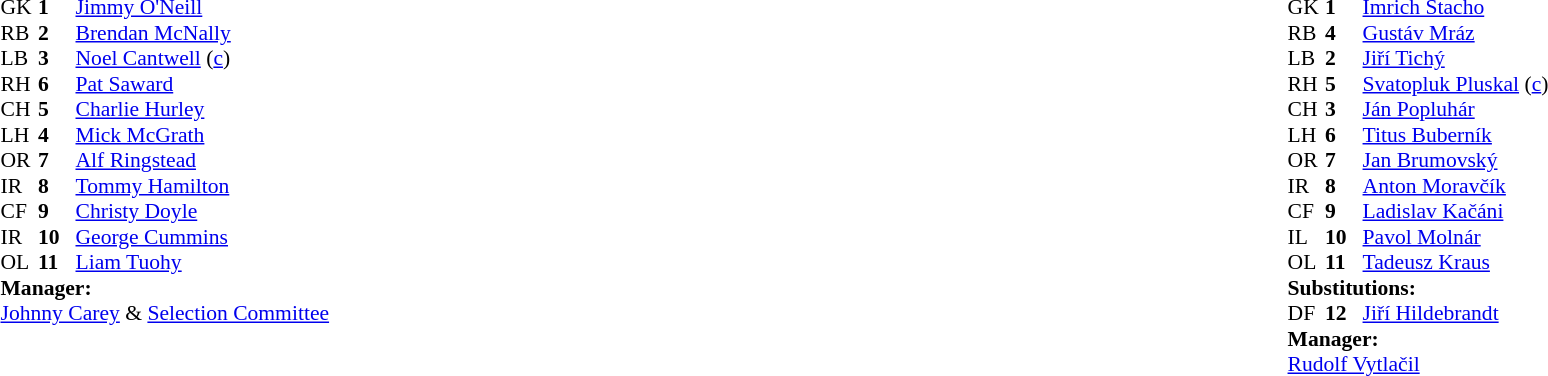<table style="width:100%;">
<tr>
<td style="vertical-align:top; width:40%;"><br><table style="font-size:90%" cellspacing="0" cellpadding="0">
<tr>
<th width="25"></th>
<th width="25"></th>
</tr>
<tr>
<td>GK</td>
<td><strong>1</strong></td>
<td><a href='#'>Jimmy O'Neill</a></td>
</tr>
<tr>
<td>RB</td>
<td><strong>2</strong></td>
<td><a href='#'>Brendan McNally</a></td>
</tr>
<tr>
<td>LB</td>
<td><strong>3</strong></td>
<td><a href='#'>Noel Cantwell</a> (<a href='#'>c</a>)</td>
</tr>
<tr>
<td>RH</td>
<td><strong>6</strong></td>
<td><a href='#'>Pat Saward</a></td>
</tr>
<tr>
<td>CH</td>
<td><strong>5</strong></td>
<td><a href='#'>Charlie Hurley</a></td>
</tr>
<tr>
<td>LH</td>
<td><strong>4</strong></td>
<td><a href='#'>Mick McGrath</a></td>
</tr>
<tr>
<td>OR</td>
<td><strong>7</strong></td>
<td><a href='#'>Alf Ringstead</a></td>
</tr>
<tr>
<td>IR</td>
<td><strong>8</strong></td>
<td><a href='#'>Tommy Hamilton</a></td>
</tr>
<tr>
<td>CF</td>
<td><strong>9</strong></td>
<td><a href='#'>Christy Doyle</a></td>
</tr>
<tr>
<td>IR</td>
<td><strong>10</strong></td>
<td><a href='#'>George Cummins</a></td>
</tr>
<tr>
<td>OL</td>
<td><strong>11</strong></td>
<td><a href='#'>Liam Tuohy</a></td>
</tr>
<tr>
<td colspan=3><strong>Manager:</strong></td>
</tr>
<tr>
<td colspan=3><a href='#'>Johnny Carey</a> & <a href='#'>Selection Committee</a></td>
</tr>
</table>
</td>
<td valign="top"></td>
<td style="vertical-align:top; width:50%;"><br><table style="font-size:90%; margin:auto;" cellspacing="0" cellpadding="0">
<tr>
<th width=25></th>
<th width=25></th>
</tr>
<tr>
<td>GK</td>
<td><strong>1</strong></td>
<td><a href='#'>Imrich Stacho</a></td>
</tr>
<tr>
<td>RB</td>
<td><strong>4</strong></td>
<td><a href='#'>Gustáv Mráz</a></td>
<td></td>
<td></td>
</tr>
<tr>
<td>LB</td>
<td><strong>2</strong></td>
<td><a href='#'>Jiří Tichý</a></td>
</tr>
<tr>
<td>RH</td>
<td><strong>5</strong></td>
<td><a href='#'>Svatopluk Pluskal</a> (<a href='#'>c</a>)</td>
</tr>
<tr>
<td>CH</td>
<td><strong>3</strong></td>
<td><a href='#'>Ján Popluhár</a></td>
</tr>
<tr>
<td>LH</td>
<td><strong>6</strong></td>
<td><a href='#'>Titus Buberník</a></td>
</tr>
<tr>
<td>OR</td>
<td><strong>7</strong></td>
<td><a href='#'>Jan Brumovský</a></td>
</tr>
<tr>
<td>IR</td>
<td><strong>8</strong></td>
<td><a href='#'>Anton Moravčík</a></td>
</tr>
<tr>
<td>CF</td>
<td><strong>9</strong></td>
<td><a href='#'>Ladislav Kačáni</a></td>
</tr>
<tr>
<td>IL</td>
<td><strong>10</strong></td>
<td><a href='#'>Pavol Molnár</a></td>
</tr>
<tr>
<td>OL</td>
<td><strong>11</strong></td>
<td><a href='#'>Tadeusz Kraus</a></td>
</tr>
<tr>
<td colspan=3><strong>Substitutions:</strong></td>
</tr>
<tr>
<td>DF</td>
<td><strong>12</strong></td>
<td><a href='#'>Jiří Hildebrandt</a></td>
<td></td>
<td></td>
</tr>
<tr>
<td colspan=3><strong>Manager:</strong></td>
</tr>
<tr>
<td colspan=3> <a href='#'>Rudolf Vytlačil</a></td>
</tr>
</table>
</td>
</tr>
</table>
